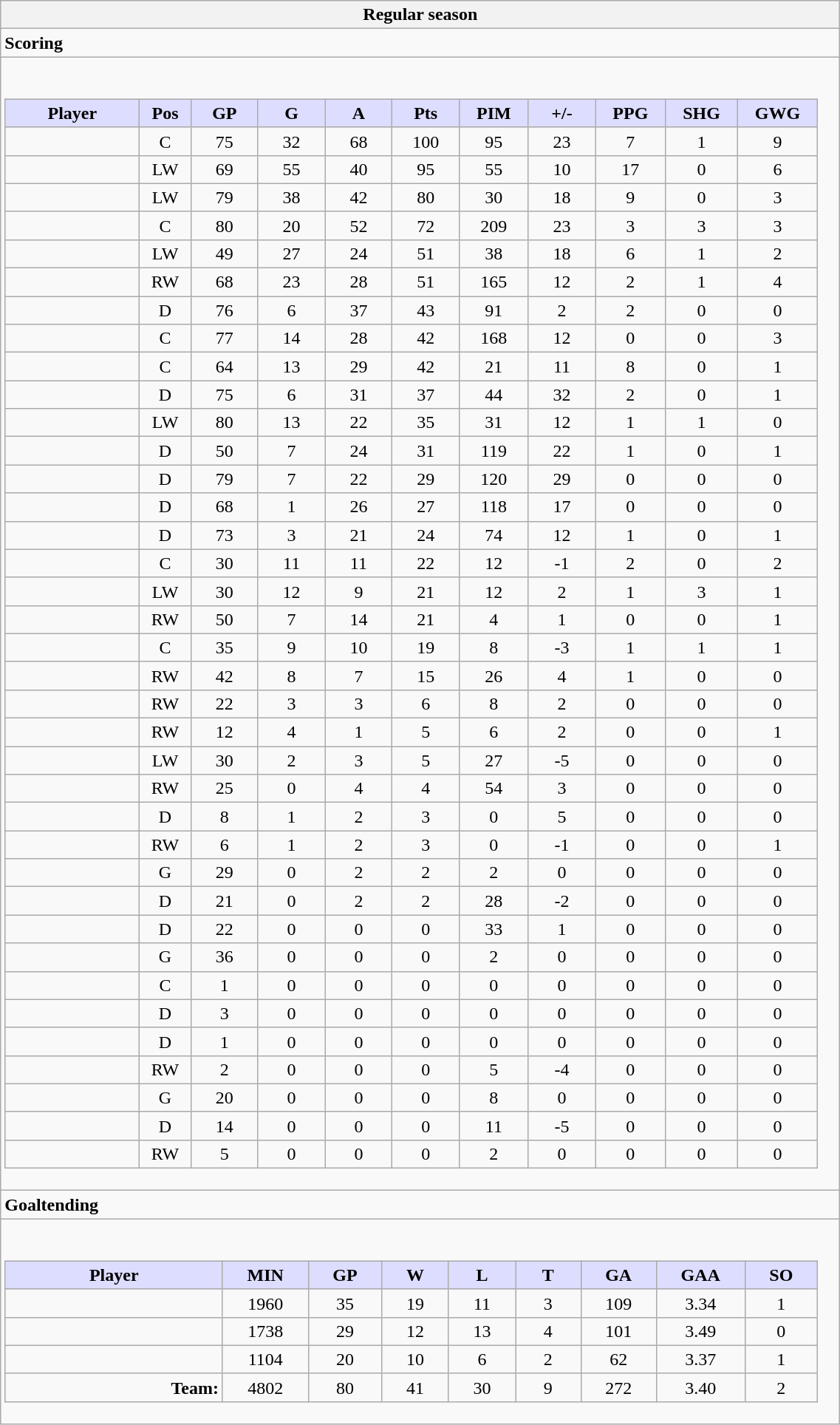<table class="wikitable collapsible" style="width:60%;">
<tr>
<th>Regular season</th>
</tr>
<tr>
<td class="tocccolors"><strong>Scoring</strong></td>
</tr>
<tr>
<td><br><table class="wikitable sortable">
<tr style="text-align:center;">
<th style="background:#ddf; width:10%;">Player</th>
<th style="background:#ddf; width:3%;" title="Position">Pos</th>
<th style="background:#ddf; width:5%;" title="Games played">GP</th>
<th style="background:#ddf; width:5%;" title="Goals">G</th>
<th style="background:#ddf; width:5%;" title="Assists">A</th>
<th style="background:#ddf; width:5%;" title="Points">Pts</th>
<th style="background:#ddf; width:5%;" title="Penalties in Minutes">PIM</th>
<th style="background:#ddf; width:5%;" title="Plus/minus">+/-</th>
<th style="background:#ddf; width:5%;" title="Power play goals">PPG</th>
<th style="background:#ddf; width:5%;" title="Short-handed goals">SHG</th>
<th style="background:#ddf; width:5%;" title="Game-winning goals">GWG</th>
</tr>
<tr style="text-align:center;">
<td style="text-align:right;"></td>
<td>C</td>
<td>75</td>
<td>32</td>
<td>68</td>
<td>100</td>
<td>95</td>
<td>23</td>
<td>7</td>
<td>1</td>
<td>9</td>
</tr>
<tr style="text-align:center;">
<td style="text-align:right;"></td>
<td>LW</td>
<td>69</td>
<td>55</td>
<td>40</td>
<td>95</td>
<td>55</td>
<td>10</td>
<td>17</td>
<td>0</td>
<td>6</td>
</tr>
<tr style="text-align:center;">
<td style="text-align:right;"></td>
<td>LW</td>
<td>79</td>
<td>38</td>
<td>42</td>
<td>80</td>
<td>30</td>
<td>18</td>
<td>9</td>
<td>0</td>
<td>3</td>
</tr>
<tr style="text-align:center;">
<td style="text-align:right;"></td>
<td>C</td>
<td>80</td>
<td>20</td>
<td>52</td>
<td>72</td>
<td>209</td>
<td>23</td>
<td>3</td>
<td>3</td>
<td>3</td>
</tr>
<tr style="text-align:center;">
<td style="text-align:right;"></td>
<td>LW</td>
<td>49</td>
<td>27</td>
<td>24</td>
<td>51</td>
<td>38</td>
<td>18</td>
<td>6</td>
<td>1</td>
<td>2</td>
</tr>
<tr style="text-align:center;">
<td style="text-align:right;"></td>
<td>RW</td>
<td>68</td>
<td>23</td>
<td>28</td>
<td>51</td>
<td>165</td>
<td>12</td>
<td>2</td>
<td>1</td>
<td>4</td>
</tr>
<tr style="text-align:center;">
<td style="text-align:right;"></td>
<td>D</td>
<td>76</td>
<td>6</td>
<td>37</td>
<td>43</td>
<td>91</td>
<td>2</td>
<td>2</td>
<td>0</td>
<td>0</td>
</tr>
<tr style="text-align:center;">
<td style="text-align:right;"></td>
<td>C</td>
<td>77</td>
<td>14</td>
<td>28</td>
<td>42</td>
<td>168</td>
<td>12</td>
<td>0</td>
<td>0</td>
<td>3</td>
</tr>
<tr style="text-align:center;">
<td style="text-align:right;"></td>
<td>C</td>
<td>64</td>
<td>13</td>
<td>29</td>
<td>42</td>
<td>21</td>
<td>11</td>
<td>8</td>
<td>0</td>
<td>1</td>
</tr>
<tr style="text-align:center;">
<td style="text-align:right;"></td>
<td>D</td>
<td>75</td>
<td>6</td>
<td>31</td>
<td>37</td>
<td>44</td>
<td>32</td>
<td>2</td>
<td>0</td>
<td>1</td>
</tr>
<tr style="text-align:center;">
<td style="text-align:right;"></td>
<td>LW</td>
<td>80</td>
<td>13</td>
<td>22</td>
<td>35</td>
<td>31</td>
<td>12</td>
<td>1</td>
<td>1</td>
<td>0</td>
</tr>
<tr style="text-align:center;">
<td style="text-align:right;"></td>
<td>D</td>
<td>50</td>
<td>7</td>
<td>24</td>
<td>31</td>
<td>119</td>
<td>22</td>
<td>1</td>
<td>0</td>
<td>1</td>
</tr>
<tr style="text-align:center;">
<td style="text-align:right;"></td>
<td>D</td>
<td>79</td>
<td>7</td>
<td>22</td>
<td>29</td>
<td>120</td>
<td>29</td>
<td>0</td>
<td>0</td>
<td>0</td>
</tr>
<tr style="text-align:center;">
<td style="text-align:right;"></td>
<td>D</td>
<td>68</td>
<td>1</td>
<td>26</td>
<td>27</td>
<td>118</td>
<td>17</td>
<td>0</td>
<td>0</td>
<td>0</td>
</tr>
<tr style="text-align:center;">
<td style="text-align:right;"></td>
<td>D</td>
<td>73</td>
<td>3</td>
<td>21</td>
<td>24</td>
<td>74</td>
<td>12</td>
<td>1</td>
<td>0</td>
<td>1</td>
</tr>
<tr style="text-align:center;">
<td style="text-align:right;"></td>
<td>C</td>
<td>30</td>
<td>11</td>
<td>11</td>
<td>22</td>
<td>12</td>
<td>-1</td>
<td>2</td>
<td>0</td>
<td>2</td>
</tr>
<tr style="text-align:center;">
<td style="text-align:right;"></td>
<td>LW</td>
<td>30</td>
<td>12</td>
<td>9</td>
<td>21</td>
<td>12</td>
<td>2</td>
<td>1</td>
<td>3</td>
<td>1</td>
</tr>
<tr style="text-align:center;">
<td style="text-align:right;"></td>
<td>RW</td>
<td>50</td>
<td>7</td>
<td>14</td>
<td>21</td>
<td>4</td>
<td>1</td>
<td>0</td>
<td>0</td>
<td>1</td>
</tr>
<tr style="text-align:center;">
<td style="text-align:right;"></td>
<td>C</td>
<td>35</td>
<td>9</td>
<td>10</td>
<td>19</td>
<td>8</td>
<td>-3</td>
<td>1</td>
<td>1</td>
<td>1</td>
</tr>
<tr style="text-align:center;">
<td style="text-align:right;"></td>
<td>RW</td>
<td>42</td>
<td>8</td>
<td>7</td>
<td>15</td>
<td>26</td>
<td>4</td>
<td>1</td>
<td>0</td>
<td>0</td>
</tr>
<tr style="text-align:center;">
<td style="text-align:right;"></td>
<td>RW</td>
<td>22</td>
<td>3</td>
<td>3</td>
<td>6</td>
<td>8</td>
<td>2</td>
<td>0</td>
<td>0</td>
<td>0</td>
</tr>
<tr style="text-align:center;">
<td style="text-align:right;"></td>
<td>RW</td>
<td>12</td>
<td>4</td>
<td>1</td>
<td>5</td>
<td>6</td>
<td>2</td>
<td>0</td>
<td>0</td>
<td>1</td>
</tr>
<tr style="text-align:center;">
<td style="text-align:right;"></td>
<td>LW</td>
<td>30</td>
<td>2</td>
<td>3</td>
<td>5</td>
<td>27</td>
<td>-5</td>
<td>0</td>
<td>0</td>
<td>0</td>
</tr>
<tr style="text-align:center;">
<td style="text-align:right;"></td>
<td>RW</td>
<td>25</td>
<td>0</td>
<td>4</td>
<td>4</td>
<td>54</td>
<td>3</td>
<td>0</td>
<td>0</td>
<td>0</td>
</tr>
<tr style="text-align:center;">
<td style="text-align:right;"></td>
<td>D</td>
<td>8</td>
<td>1</td>
<td>2</td>
<td>3</td>
<td>0</td>
<td>5</td>
<td>0</td>
<td>0</td>
<td>0</td>
</tr>
<tr style="text-align:center;">
<td style="text-align:right;"></td>
<td>RW</td>
<td>6</td>
<td>1</td>
<td>2</td>
<td>3</td>
<td>0</td>
<td>-1</td>
<td>0</td>
<td>0</td>
<td>1</td>
</tr>
<tr style="text-align:center;">
<td style="text-align:right;"></td>
<td>G</td>
<td>29</td>
<td>0</td>
<td>2</td>
<td>2</td>
<td>2</td>
<td>0</td>
<td>0</td>
<td>0</td>
<td>0</td>
</tr>
<tr style="text-align:center;">
<td style="text-align:right;"></td>
<td>D</td>
<td>21</td>
<td>0</td>
<td>2</td>
<td>2</td>
<td>28</td>
<td>-2</td>
<td>0</td>
<td>0</td>
<td>0</td>
</tr>
<tr style="text-align:center;">
<td style="text-align:right;"></td>
<td>D</td>
<td>22</td>
<td>0</td>
<td>0</td>
<td>0</td>
<td>33</td>
<td>1</td>
<td>0</td>
<td>0</td>
<td>0</td>
</tr>
<tr style="text-align:center;">
<td style="text-align:right;"></td>
<td>G</td>
<td>36</td>
<td>0</td>
<td>0</td>
<td>0</td>
<td>2</td>
<td>0</td>
<td>0</td>
<td>0</td>
<td>0</td>
</tr>
<tr style="text-align:center;">
<td style="text-align:right;"></td>
<td>C</td>
<td>1</td>
<td>0</td>
<td>0</td>
<td>0</td>
<td>0</td>
<td>0</td>
<td>0</td>
<td>0</td>
<td>0</td>
</tr>
<tr style="text-align:center;">
<td style="text-align:right;"></td>
<td>D</td>
<td>3</td>
<td>0</td>
<td>0</td>
<td>0</td>
<td>0</td>
<td>0</td>
<td>0</td>
<td>0</td>
<td>0</td>
</tr>
<tr style="text-align:center;">
<td style="text-align:right;"></td>
<td>D</td>
<td>1</td>
<td>0</td>
<td>0</td>
<td>0</td>
<td>0</td>
<td>0</td>
<td>0</td>
<td>0</td>
<td>0</td>
</tr>
<tr style="text-align:center;">
<td style="text-align:right;"></td>
<td>RW</td>
<td>2</td>
<td>0</td>
<td>0</td>
<td>0</td>
<td>5</td>
<td>-4</td>
<td>0</td>
<td>0</td>
<td>0</td>
</tr>
<tr style="text-align:center;">
<td style="text-align:right;"></td>
<td>G</td>
<td>20</td>
<td>0</td>
<td>0</td>
<td>0</td>
<td>8</td>
<td>0</td>
<td>0</td>
<td>0</td>
<td>0</td>
</tr>
<tr style="text-align:center;">
<td style="text-align:right;"></td>
<td>D</td>
<td>14</td>
<td>0</td>
<td>0</td>
<td>0</td>
<td>11</td>
<td>-5</td>
<td>0</td>
<td>0</td>
<td>0</td>
</tr>
<tr style="text-align:center;">
<td style="text-align:right;"></td>
<td>RW</td>
<td>5</td>
<td>0</td>
<td>0</td>
<td>0</td>
<td>2</td>
<td>0</td>
<td>0</td>
<td>0</td>
<td>0</td>
</tr>
</table>
</td>
</tr>
<tr>
<td class="toccolors"><strong>Goaltending</strong></td>
</tr>
<tr>
<td><br><table class="wikitable sortable">
<tr>
<th style="background:#ddf; width:10%;">Player</th>
<th style="width:3%; background:#ddf;" title="Minutes played">MIN</th>
<th style="width:3%; background:#ddf;" title="Games played in">GP</th>
<th style="width:3%; background:#ddf;" title="Wins">W</th>
<th style="width:3%; background:#ddf;" title="Losses">L</th>
<th style="width:3%; background:#ddf;" title="Ties">T</th>
<th style="width:3%; background:#ddf;" title="Goals against">GA</th>
<th style="width:3%; background:#ddf;" title="Goals against average">GAA</th>
<th style="width:3%; background:#ddf;" title="Shut-outs">SO</th>
</tr>
<tr style="text-align:center;">
<td style="text-align:right;"></td>
<td>1960</td>
<td>35</td>
<td>19</td>
<td>11</td>
<td>3</td>
<td>109</td>
<td>3.34</td>
<td>1</td>
</tr>
<tr style="text-align:center;">
<td style="text-align:right;"></td>
<td>1738</td>
<td>29</td>
<td>12</td>
<td>13</td>
<td>4</td>
<td>101</td>
<td>3.49</td>
<td>0</td>
</tr>
<tr style="text-align:center;">
<td style="text-align:right;"></td>
<td>1104</td>
<td>20</td>
<td>10</td>
<td>6</td>
<td>2</td>
<td>62</td>
<td>3.37</td>
<td>1</td>
</tr>
<tr style="text-align:center;">
<td style="text-align:right;"><strong>Team:</strong></td>
<td>4802</td>
<td>80</td>
<td>41</td>
<td>30</td>
<td>9</td>
<td>272</td>
<td>3.40</td>
<td>2</td>
</tr>
</table>
</td>
</tr>
</table>
